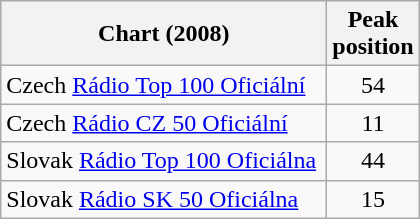<table class="wikitable">
<tr>
<th width="210">Chart (2008)</th>
<th>Peak<br>position</th>
</tr>
<tr>
<td>Czech <a href='#'>Rádio Top 100 Oficiální</a></td>
<td align="center">54</td>
</tr>
<tr>
<td>Czech <a href='#'>Rádio CZ 50 Oficiální</a></td>
<td align="center">11</td>
</tr>
<tr>
<td>Slovak <a href='#'>Rádio Top 100 Oficiálna</a></td>
<td align="center">44</td>
</tr>
<tr>
<td>Slovak <a href='#'>Rádio SK 50 Oficiálna</a></td>
<td align="center">15</td>
</tr>
</table>
